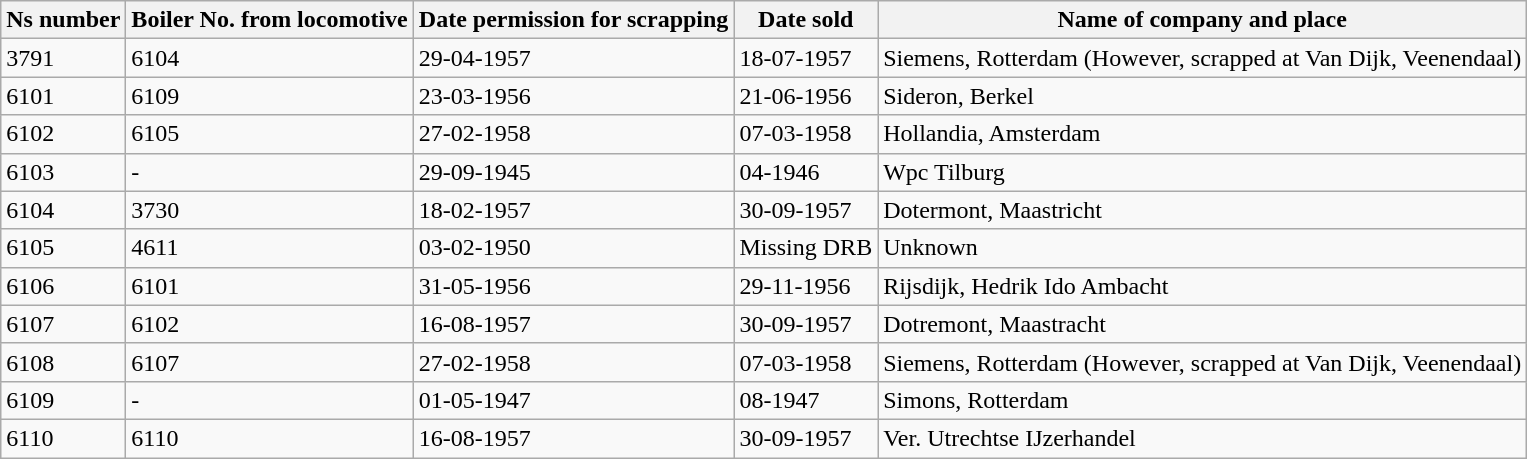<table class="wikitable sortable mw-collapsible">
<tr>
<th>Ns number</th>
<th>Boiler No. from locomotive</th>
<th>Date permission for scrapping</th>
<th>Date sold</th>
<th>Name of company and place</th>
</tr>
<tr>
<td>3791</td>
<td>6104</td>
<td>29-04-1957</td>
<td>18-07-1957</td>
<td>Siemens, Rotterdam (However, scrapped at Van Dijk, Veenendaal)</td>
</tr>
<tr>
<td>6101</td>
<td>6109</td>
<td>23-03-1956</td>
<td>21-06-1956</td>
<td>Sideron, Berkel</td>
</tr>
<tr>
<td>6102</td>
<td>6105</td>
<td>27-02-1958</td>
<td>07-03-1958</td>
<td>Hollandia, Amsterdam</td>
</tr>
<tr>
<td>6103</td>
<td>-</td>
<td>29-09-1945</td>
<td>04-1946</td>
<td>Wpc Tilburg</td>
</tr>
<tr>
<td>6104</td>
<td>3730</td>
<td>18-02-1957</td>
<td>30-09-1957</td>
<td>Dotermont, Maastricht</td>
</tr>
<tr>
<td>6105</td>
<td>4611</td>
<td>03-02-1950</td>
<td>Missing DRB</td>
<td>Unknown</td>
</tr>
<tr>
<td>6106</td>
<td>6101</td>
<td>31-05-1956</td>
<td>29-11-1956</td>
<td>Rijsdijk, Hedrik Ido Ambacht</td>
</tr>
<tr>
<td>6107</td>
<td>6102</td>
<td>16-08-1957</td>
<td>30-09-1957</td>
<td>Dotremont, Maastracht</td>
</tr>
<tr>
<td>6108</td>
<td>6107</td>
<td>27-02-1958</td>
<td>07-03-1958</td>
<td>Siemens, Rotterdam (However, scrapped at Van Dijk, Veenendaal)</td>
</tr>
<tr>
<td>6109</td>
<td>-</td>
<td>01-05-1947</td>
<td>08-1947</td>
<td>Simons, Rotterdam</td>
</tr>
<tr>
<td>6110</td>
<td>6110</td>
<td>16-08-1957</td>
<td>30-09-1957</td>
<td>Ver. Utrechtse IJzerhandel</td>
</tr>
</table>
